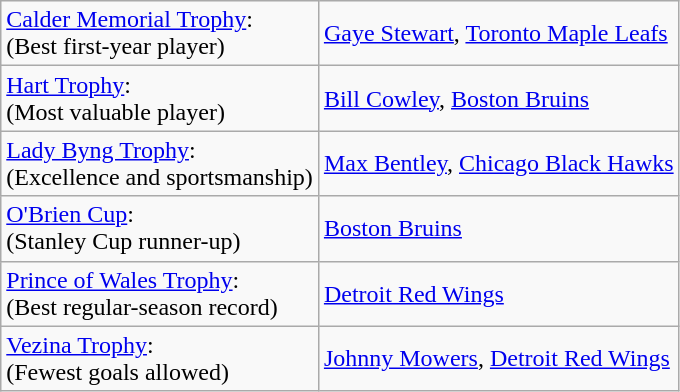<table class="wikitable">
<tr>
<td><a href='#'>Calder Memorial Trophy</a>:<br>(Best first-year player)</td>
<td><a href='#'>Gaye Stewart</a>, <a href='#'>Toronto Maple Leafs</a></td>
</tr>
<tr>
<td><a href='#'>Hart Trophy</a>:<br>(Most valuable player)</td>
<td><a href='#'>Bill Cowley</a>, <a href='#'>Boston Bruins</a></td>
</tr>
<tr>
<td><a href='#'>Lady Byng Trophy</a>:<br>(Excellence and sportsmanship)</td>
<td><a href='#'>Max Bentley</a>, <a href='#'>Chicago Black Hawks</a></td>
</tr>
<tr>
<td><a href='#'>O'Brien Cup</a>:<br>(Stanley Cup runner-up)</td>
<td><a href='#'>Boston Bruins</a></td>
</tr>
<tr>
<td><a href='#'>Prince of Wales Trophy</a>:<br>(Best regular-season record)</td>
<td><a href='#'>Detroit Red Wings</a></td>
</tr>
<tr>
<td><a href='#'>Vezina Trophy</a>:<br>(Fewest goals allowed)</td>
<td><a href='#'>Johnny Mowers</a>, <a href='#'>Detroit Red Wings</a></td>
</tr>
</table>
